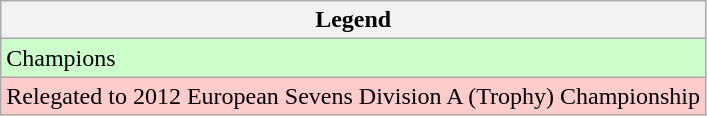<table class="wikitable">
<tr>
<th>Legend</th>
</tr>
<tr bgcolor=ccffcc>
<td>Champions</td>
</tr>
<tr bgcolor=ffcccc>
<td>Relegated to  2012 European Sevens Division A (Trophy) Championship</td>
</tr>
</table>
